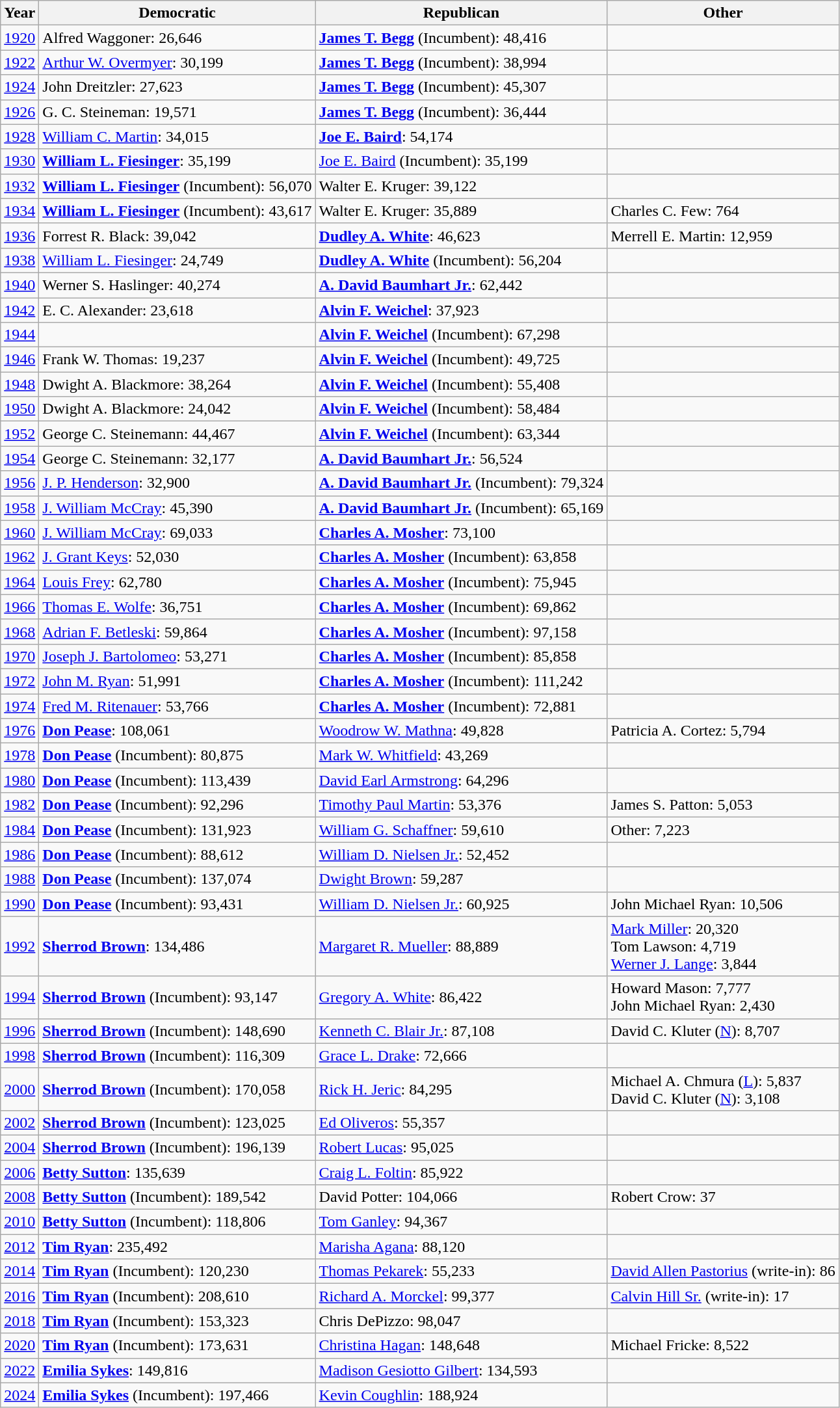<table class=wikitable>
<tr>
<th>Year</th>
<th>Democratic</th>
<th>Republican</th>
<th>Other</th>
</tr>
<tr>
<td><a href='#'>1920</a></td>
<td>Alfred Waggoner: 26,646</td>
<td><strong> <a href='#'>James T. Begg</a></strong> (Incumbent): 48,416</td>
<td> </td>
</tr>
<tr>
<td><a href='#'>1922</a></td>
<td><a href='#'>Arthur W. Overmyer</a>: 30,199</td>
<td><strong> <a href='#'>James T. Begg</a></strong> (Incumbent): 38,994</td>
<td> </td>
</tr>
<tr>
<td><a href='#'>1924</a></td>
<td>John Dreitzler: 27,623</td>
<td><strong> <a href='#'>James T. Begg</a></strong> (Incumbent): 45,307</td>
<td> </td>
</tr>
<tr>
<td><a href='#'>1926</a></td>
<td>G. C. Steineman: 19,571</td>
<td><strong> <a href='#'>James T. Begg</a></strong> (Incumbent): 36,444</td>
<td> </td>
</tr>
<tr>
<td><a href='#'>1928</a></td>
<td><a href='#'>William C. Martin</a>: 34,015</td>
<td><strong> <a href='#'>Joe E. Baird</a></strong>: 54,174</td>
<td> </td>
</tr>
<tr>
<td><a href='#'>1930</a></td>
<td><strong> <a href='#'>William L. Fiesinger</a></strong>: 35,199</td>
<td><a href='#'>Joe E. Baird</a> (Incumbent): 35,199</td>
<td> </td>
</tr>
<tr>
<td><a href='#'>1932</a></td>
<td><strong> <a href='#'>William L. Fiesinger</a></strong> (Incumbent): 56,070</td>
<td>Walter E. Kruger: 39,122</td>
<td> </td>
</tr>
<tr>
<td><a href='#'>1934</a></td>
<td><strong> <a href='#'>William L. Fiesinger</a></strong> (Incumbent): 43,617</td>
<td>Walter E. Kruger: 35,889</td>
<td>Charles C. Few: 764</td>
</tr>
<tr>
<td><a href='#'>1936</a></td>
<td>Forrest R. Black: 39,042</td>
<td><strong> <a href='#'>Dudley A. White</a></strong>: 46,623</td>
<td>Merrell E. Martin: 12,959</td>
</tr>
<tr>
<td><a href='#'>1938</a></td>
<td><a href='#'>William L. Fiesinger</a>: 24,749</td>
<td><strong> <a href='#'>Dudley A. White</a></strong> (Incumbent): 56,204</td>
<td> </td>
</tr>
<tr>
<td><a href='#'>1940</a></td>
<td>Werner S. Haslinger: 40,274</td>
<td><strong> <a href='#'>A. David Baumhart Jr.</a></strong>: 62,442</td>
<td> </td>
</tr>
<tr>
<td><a href='#'>1942</a></td>
<td>E. C. Alexander: 23,618</td>
<td><strong> <a href='#'>Alvin F. Weichel</a></strong>: 37,923</td>
<td> </td>
</tr>
<tr>
<td><a href='#'>1944</a></td>
<td> </td>
<td><strong> <a href='#'>Alvin F. Weichel</a></strong> (Incumbent): 67,298</td>
<td> </td>
</tr>
<tr>
<td><a href='#'>1946</a></td>
<td>Frank W. Thomas: 19,237</td>
<td><strong> <a href='#'>Alvin F. Weichel</a></strong> (Incumbent): 49,725</td>
<td> </td>
</tr>
<tr>
<td><a href='#'>1948</a></td>
<td>Dwight A. Blackmore: 38,264</td>
<td><strong> <a href='#'>Alvin F. Weichel</a></strong> (Incumbent): 55,408</td>
<td> </td>
</tr>
<tr>
<td><a href='#'>1950</a></td>
<td>Dwight A. Blackmore: 24,042</td>
<td><strong> <a href='#'>Alvin F. Weichel</a></strong> (Incumbent): 58,484</td>
<td> </td>
</tr>
<tr>
<td><a href='#'>1952</a></td>
<td>George C. Steinemann: 44,467</td>
<td><strong> <a href='#'>Alvin F. Weichel</a></strong> (Incumbent): 63,344</td>
<td> </td>
</tr>
<tr>
<td><a href='#'>1954</a></td>
<td>George C. Steinemann: 32,177</td>
<td><strong> <a href='#'>A. David Baumhart Jr.</a></strong>: 56,524</td>
<td> </td>
</tr>
<tr>
<td><a href='#'>1956</a></td>
<td><a href='#'>J. P. Henderson</a>: 32,900</td>
<td><strong> <a href='#'>A. David Baumhart Jr.</a></strong> (Incumbent): 79,324</td>
<td> </td>
</tr>
<tr>
<td><a href='#'>1958</a></td>
<td><a href='#'>J. William McCray</a>: 45,390</td>
<td><strong> <a href='#'>A. David Baumhart Jr.</a></strong> (Incumbent): 65,169</td>
<td> </td>
</tr>
<tr>
<td><a href='#'>1960</a></td>
<td><a href='#'>J. William McCray</a>: 69,033</td>
<td><strong> <a href='#'>Charles A. Mosher</a></strong>: 73,100</td>
<td> </td>
</tr>
<tr>
<td><a href='#'>1962</a></td>
<td><a href='#'>J. Grant Keys</a>: 52,030</td>
<td><strong> <a href='#'>Charles A. Mosher</a></strong> (Incumbent): 63,858</td>
<td> </td>
</tr>
<tr>
<td><a href='#'>1964</a></td>
<td><a href='#'>Louis Frey</a>: 62,780</td>
<td><strong> <a href='#'>Charles A. Mosher</a></strong> (Incumbent): 75,945</td>
<td> </td>
</tr>
<tr>
<td><a href='#'>1966</a></td>
<td><a href='#'>Thomas E. Wolfe</a>: 36,751</td>
<td><strong> <a href='#'>Charles A. Mosher</a></strong> (Incumbent): 69,862</td>
<td> </td>
</tr>
<tr>
<td><a href='#'>1968</a></td>
<td><a href='#'>Adrian F. Betleski</a>: 59,864</td>
<td><strong> <a href='#'>Charles A. Mosher</a></strong> (Incumbent): 97,158</td>
<td> </td>
</tr>
<tr>
<td><a href='#'>1970</a></td>
<td><a href='#'>Joseph J. Bartolomeo</a>: 53,271</td>
<td><strong> <a href='#'>Charles A. Mosher</a></strong> (Incumbent): 85,858</td>
<td> </td>
</tr>
<tr>
<td><a href='#'>1972</a></td>
<td><a href='#'>John M. Ryan</a>: 51,991</td>
<td><strong> <a href='#'>Charles A. Mosher</a></strong> (Incumbent): 111,242</td>
<td> </td>
</tr>
<tr>
<td><a href='#'>1974</a></td>
<td><a href='#'>Fred M. Ritenauer</a>: 53,766</td>
<td><strong> <a href='#'>Charles A. Mosher</a></strong> (Incumbent): 72,881</td>
<td> </td>
</tr>
<tr>
<td><a href='#'>1976</a></td>
<td><strong> <a href='#'>Don Pease</a></strong>: 108,061</td>
<td><a href='#'>Woodrow W. Mathna</a>: 49,828</td>
<td>Patricia A. Cortez: 5,794</td>
</tr>
<tr>
<td><a href='#'>1978</a></td>
<td><strong> <a href='#'>Don Pease</a></strong> (Incumbent): 80,875</td>
<td><a href='#'>Mark W. Whitfield</a>: 43,269</td>
<td> </td>
</tr>
<tr>
<td><a href='#'>1980</a></td>
<td><strong> <a href='#'>Don Pease</a></strong> (Incumbent): 113,439</td>
<td><a href='#'>David Earl Armstrong</a>: 64,296</td>
<td> </td>
</tr>
<tr>
<td><a href='#'>1982</a></td>
<td><strong> <a href='#'>Don Pease</a></strong> (Incumbent): 92,296</td>
<td><a href='#'>Timothy Paul Martin</a>: 53,376</td>
<td>James S. Patton: 5,053</td>
</tr>
<tr>
<td><a href='#'>1984</a></td>
<td><strong> <a href='#'>Don Pease</a></strong> (Incumbent): 131,923</td>
<td><a href='#'>William G. Schaffner</a>: 59,610</td>
<td>Other: 7,223</td>
</tr>
<tr>
<td><a href='#'>1986</a></td>
<td><strong> <a href='#'>Don Pease</a></strong> (Incumbent): 88,612</td>
<td><a href='#'>William D. Nielsen Jr.</a>: 52,452</td>
<td> </td>
</tr>
<tr>
<td><a href='#'>1988</a></td>
<td><strong> <a href='#'>Don Pease</a></strong> (Incumbent): 137,074</td>
<td><a href='#'>Dwight Brown</a>: 59,287</td>
<td> </td>
</tr>
<tr>
<td><a href='#'>1990</a></td>
<td><strong> <a href='#'>Don Pease</a></strong> (Incumbent): 93,431</td>
<td><a href='#'>William D. Nielsen Jr.</a>: 60,925</td>
<td>John Michael Ryan: 10,506</td>
</tr>
<tr>
<td><a href='#'>1992</a></td>
<td><strong> <a href='#'>Sherrod Brown</a></strong>: 134,486</td>
<td><a href='#'>Margaret R. Mueller</a>: 88,889</td>
<td><a href='#'>Mark Miller</a>: 20,320<br>Tom Lawson: 4,719<br><a href='#'>Werner J. Lange</a>: 3,844</td>
</tr>
<tr>
<td><a href='#'>1994</a></td>
<td><strong> <a href='#'>Sherrod Brown</a></strong> (Incumbent): 93,147</td>
<td><a href='#'>Gregory A. White</a>: 86,422</td>
<td>Howard Mason: 7,777<br>John Michael Ryan: 2,430</td>
</tr>
<tr>
<td><a href='#'>1996</a></td>
<td><strong> <a href='#'>Sherrod Brown</a></strong> (Incumbent): 148,690</td>
<td><a href='#'>Kenneth C. Blair Jr.</a>: 87,108</td>
<td>David C. Kluter (<a href='#'>N</a>): 8,707</td>
</tr>
<tr>
<td><a href='#'>1998</a></td>
<td><strong> <a href='#'>Sherrod Brown</a></strong> (Incumbent): 116,309</td>
<td><a href='#'>Grace L. Drake</a>: 72,666</td>
<td> </td>
</tr>
<tr>
<td><a href='#'>2000</a></td>
<td><strong> <a href='#'>Sherrod Brown</a></strong> (Incumbent): 170,058</td>
<td><a href='#'>Rick H. Jeric</a>: 84,295</td>
<td>Michael A. Chmura (<a href='#'>L</a>): 5,837<br>David C. Kluter (<a href='#'>N</a>): 3,108</td>
</tr>
<tr>
<td><a href='#'>2002</a></td>
<td><strong> <a href='#'>Sherrod Brown</a></strong> (Incumbent): 123,025</td>
<td><a href='#'>Ed Oliveros</a>: 55,357</td>
<td> </td>
</tr>
<tr>
<td><a href='#'>2004</a></td>
<td><strong> <a href='#'>Sherrod Brown</a></strong> (Incumbent): 196,139</td>
<td><a href='#'>Robert Lucas</a>: 95,025</td>
<td> </td>
</tr>
<tr>
<td><a href='#'>2006</a></td>
<td><strong> <a href='#'>Betty Sutton</a></strong>: 135,639</td>
<td><a href='#'>Craig L. Foltin</a>: 85,922</td>
<td> </td>
</tr>
<tr>
<td><a href='#'>2008</a></td>
<td><strong> <a href='#'>Betty Sutton</a></strong> (Incumbent): 189,542</td>
<td>David Potter: 104,066</td>
<td>Robert Crow:  37  </td>
</tr>
<tr>
<td><a href='#'>2010</a></td>
<td><strong> <a href='#'>Betty Sutton</a></strong> (Incumbent): 118,806</td>
<td><a href='#'>Tom Ganley</a>: 94,367</td>
<td> </td>
</tr>
<tr>
<td><a href='#'>2012</a></td>
<td><strong> <a href='#'>Tim Ryan</a></strong>: 235,492</td>
<td><a href='#'>Marisha Agana</a>: 88,120</td>
<td> </td>
</tr>
<tr>
<td><a href='#'>2014</a></td>
<td><strong> <a href='#'>Tim Ryan</a></strong> (Incumbent): 120,230</td>
<td><a href='#'>Thomas Pekarek</a>: 55,233</td>
<td><a href='#'>David Allen Pastorius</a> (write-in): 86</td>
</tr>
<tr>
<td><a href='#'>2016</a></td>
<td><strong> <a href='#'>Tim Ryan</a></strong> (Incumbent): 208,610</td>
<td><a href='#'>Richard A. Morckel</a>: 99,377</td>
<td><a href='#'>Calvin Hill Sr.</a> (write-in): 17</td>
</tr>
<tr>
<td><a href='#'>2018</a></td>
<td><strong> <a href='#'>Tim Ryan</a></strong> (Incumbent): 153,323</td>
<td>Chris DePizzo: 98,047</td>
<td></td>
</tr>
<tr>
<td><a href='#'>2020</a></td>
<td><strong> <a href='#'>Tim Ryan</a></strong> (Incumbent): 173,631</td>
<td><a href='#'>Christina Hagan</a>: 148,648</td>
<td>Michael Fricke: 8,522</td>
</tr>
<tr>
<td><a href='#'>2022</a></td>
<td><strong> <a href='#'>Emilia Sykes</a></strong>: 149,816</td>
<td><a href='#'>Madison Gesiotto Gilbert</a>: 134,593</td>
<td></td>
</tr>
<tr>
<td><a href='#'>2024</a></td>
<td><strong> <a href='#'>Emilia Sykes</a></strong> (Incumbent): 197,466</td>
<td><a href='#'>Kevin Coughlin</a>: 188,924</td>
</tr>
</table>
